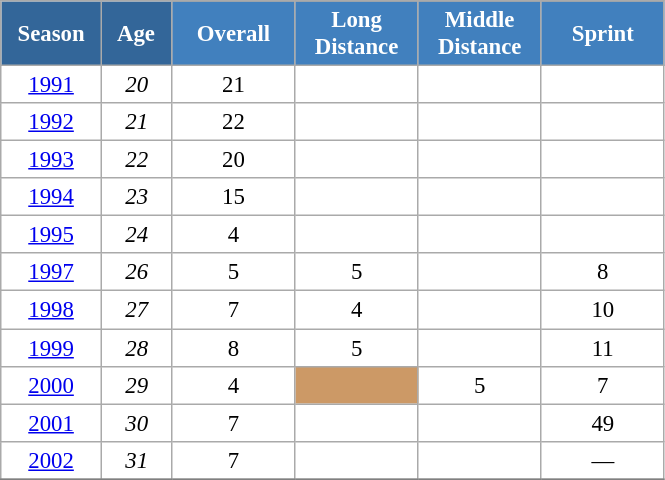<table class="wikitable" style="font-size:95%; text-align:center; border:grey solid 1px; border-collapse:collapse; background:#ffffff;">
<tr>
<th style="background-color:#369; color:white; width:60px;" rowspan="2"> Season </th>
<th style="background-color:#369; color:white; width:40px;" rowspan="2"> Age </th>
</tr>
<tr>
<th style="background-color:#4180be; color:white; width:75px;">Overall</th>
<th style="background-color:#4180be; color:white; width:75px;">Long Distance</th>
<th style="background-color:#4180be; color:white; width:75px;">Middle Distance</th>
<th style="background-color:#4180be; color:white; width:75px;">Sprint</th>
</tr>
<tr>
<td><a href='#'>1991</a></td>
<td><em>20</em></td>
<td>21</td>
<td></td>
<td></td>
<td></td>
</tr>
<tr>
<td><a href='#'>1992</a></td>
<td><em>21</em></td>
<td>22</td>
<td></td>
<td></td>
<td></td>
</tr>
<tr>
<td><a href='#'>1993</a></td>
<td><em>22</em></td>
<td>20</td>
<td></td>
<td></td>
<td></td>
</tr>
<tr>
<td><a href='#'>1994</a></td>
<td><em>23</em></td>
<td>15</td>
<td></td>
<td></td>
<td></td>
</tr>
<tr>
<td><a href='#'>1995</a></td>
<td><em>24</em></td>
<td>4</td>
<td></td>
<td></td>
<td></td>
</tr>
<tr>
<td><a href='#'>1997</a></td>
<td><em>26</em></td>
<td>5</td>
<td>5</td>
<td></td>
<td>8</td>
</tr>
<tr>
<td><a href='#'>1998</a></td>
<td><em>27</em></td>
<td>7</td>
<td>4</td>
<td></td>
<td>10</td>
</tr>
<tr>
<td><a href='#'>1999</a></td>
<td><em>28</em></td>
<td>8</td>
<td>5</td>
<td></td>
<td>11</td>
</tr>
<tr>
<td><a href='#'>2000</a></td>
<td><em>29</em></td>
<td>4</td>
<td style="background:#c96;"></td>
<td>5</td>
<td>7</td>
</tr>
<tr>
<td><a href='#'>2001</a></td>
<td><em>30</em></td>
<td>7</td>
<td></td>
<td></td>
<td>49</td>
</tr>
<tr>
<td><a href='#'>2002</a></td>
<td><em>31</em></td>
<td>7</td>
<td></td>
<td></td>
<td>—</td>
</tr>
<tr>
</tr>
</table>
